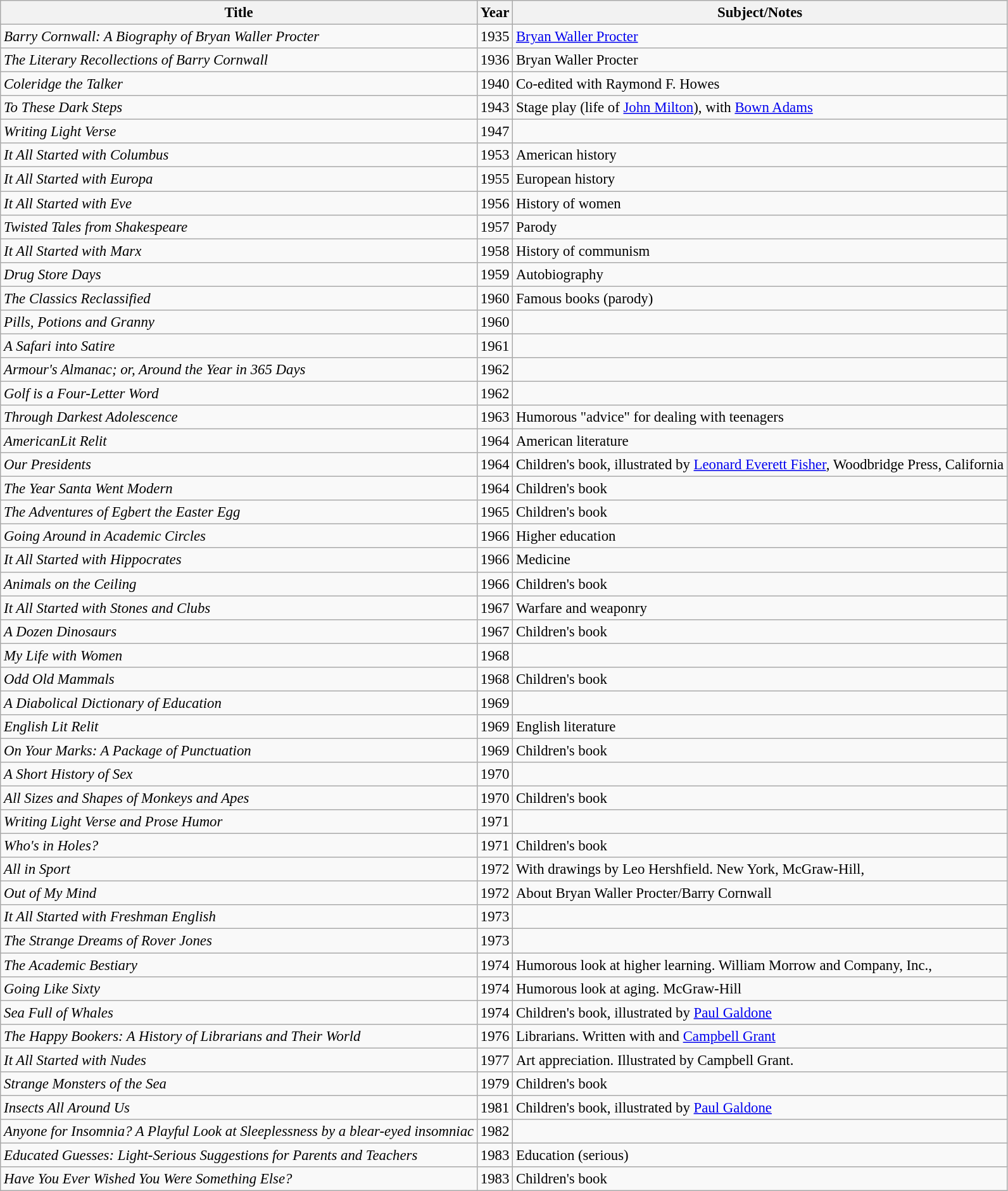<table class="wikitable sortable" style="font-size: 95%;">
<tr>
<th>Title</th>
<th>Year</th>
<th>Subject/Notes</th>
</tr>
<tr>
<td><em>Barry Cornwall: A Biography of Bryan Waller Procter</em></td>
<td>1935</td>
<td><a href='#'>Bryan Waller Procter</a></td>
</tr>
<tr>
<td><em>The Literary Recollections of Barry Cornwall</em></td>
<td>1936</td>
<td>Bryan Waller Procter</td>
</tr>
<tr>
<td><em>Coleridge the Talker</em></td>
<td>1940</td>
<td>Co-edited with Raymond F. Howes</td>
</tr>
<tr>
<td><em>To These Dark Steps</em></td>
<td>1943</td>
<td>Stage play (life of <a href='#'>John Milton</a>), with <a href='#'>Bown Adams</a></td>
</tr>
<tr>
<td><em>Writing Light Verse</em></td>
<td>1947</td>
<td></td>
</tr>
<tr>
<td><em>It All Started with Columbus</em></td>
<td>1953</td>
<td>American history</td>
</tr>
<tr>
<td><em>It All Started with Europa</em></td>
<td>1955</td>
<td>European history</td>
</tr>
<tr>
<td><em>It All Started with Eve</em></td>
<td>1956</td>
<td>History of women</td>
</tr>
<tr>
<td><em>Twisted Tales from Shakespeare</em></td>
<td>1957</td>
<td>Parody</td>
</tr>
<tr>
<td><em>It All Started with Marx</em></td>
<td>1958</td>
<td>History of communism</td>
</tr>
<tr>
<td><em>Drug Store Days</em></td>
<td>1959</td>
<td>Autobiography</td>
</tr>
<tr>
<td><em>The Classics Reclassified</em></td>
<td>1960</td>
<td>Famous books (parody)</td>
</tr>
<tr>
<td><em>Pills, Potions and Granny</em></td>
<td>1960</td>
<td></td>
</tr>
<tr>
<td><em>A Safari into Satire</em></td>
<td>1961</td>
<td></td>
</tr>
<tr>
<td><em>Armour's Almanac; or, Around the Year in 365 Days</em></td>
<td>1962</td>
<td></td>
</tr>
<tr>
<td><em>Golf is a Four-Letter Word</em></td>
<td>1962</td>
<td></td>
</tr>
<tr>
<td><em>Through Darkest Adolescence</em></td>
<td>1963</td>
<td>Humorous "advice" for dealing with teenagers</td>
</tr>
<tr>
<td><em>AmericanLit Relit</em></td>
<td>1964</td>
<td>American literature</td>
</tr>
<tr>
<td><em>Our Presidents</em></td>
<td>1964</td>
<td>Children's book, illustrated by <a href='#'>Leonard Everett Fisher</a>, Woodbridge Press, California </td>
</tr>
<tr>
<td><em>The Year Santa Went Modern</em></td>
<td>1964</td>
<td>Children's book</td>
</tr>
<tr>
<td><em>The Adventures of Egbert the Easter Egg</em></td>
<td>1965</td>
<td>Children's book</td>
</tr>
<tr>
<td><em>Going Around in Academic Circles</em></td>
<td>1966</td>
<td>Higher education</td>
</tr>
<tr>
<td><em>It All Started with Hippocrates</em></td>
<td>1966</td>
<td>Medicine</td>
</tr>
<tr>
<td><em>Animals on the Ceiling</em></td>
<td>1966</td>
<td>Children's book</td>
</tr>
<tr>
<td><em>It All Started with Stones and Clubs</em></td>
<td>1967</td>
<td>Warfare and weaponry</td>
</tr>
<tr>
<td><em>A Dozen Dinosaurs</em></td>
<td>1967</td>
<td>Children's book</td>
</tr>
<tr>
<td><em>My Life with Women</em></td>
<td>1968</td>
<td></td>
</tr>
<tr>
<td><em>Odd Old Mammals</em></td>
<td>1968</td>
<td>Children's book</td>
</tr>
<tr>
<td><em>A Diabolical Dictionary of Education</em></td>
<td>1969</td>
<td></td>
</tr>
<tr>
<td><em>English Lit Relit</em></td>
<td>1969</td>
<td>English literature</td>
</tr>
<tr>
<td><em>On Your Marks: A Package of Punctuation</em></td>
<td>1969</td>
<td>Children's book</td>
</tr>
<tr>
<td><em>A Short History of Sex</em></td>
<td>1970</td>
<td></td>
</tr>
<tr>
<td><em>All Sizes and Shapes of Monkeys and Apes</em></td>
<td>1970</td>
<td>Children's book</td>
</tr>
<tr>
<td><em>Writing Light Verse and Prose Humor</em></td>
<td>1971</td>
<td></td>
</tr>
<tr>
<td><em>Who's in Holes?</em></td>
<td>1971</td>
<td>Children's book</td>
</tr>
<tr>
<td><em>All in Sport</em></td>
<td>1972</td>
<td>With drawings by Leo Hershfield. New York, McGraw-Hill,  </td>
</tr>
<tr>
<td><em>Out of My Mind</em></td>
<td>1972</td>
<td>About Bryan Waller Procter/Barry Cornwall</td>
</tr>
<tr>
<td><em>It All Started with Freshman English</em></td>
<td>1973</td>
<td></td>
</tr>
<tr>
<td><em>The Strange Dreams of Rover Jones</em></td>
<td>1973</td>
<td></td>
</tr>
<tr>
<td><em>The Academic Bestiary</em></td>
<td>1974</td>
<td>Humorous look at higher learning. William Morrow and Company, Inc., </td>
</tr>
<tr>
<td><em>Going Like Sixty</em></td>
<td>1974</td>
<td>Humorous look at aging. McGraw-Hill </td>
</tr>
<tr>
<td><em>Sea Full of Whales</em></td>
<td>1974</td>
<td>Children's book, illustrated by <a href='#'>Paul Galdone</a></td>
</tr>
<tr>
<td><em>The Happy Bookers: A History of Librarians and Their World</em></td>
<td>1976</td>
<td>Librarians. Written with and <a href='#'>Campbell Grant</a></td>
</tr>
<tr>
<td><em>It All Started with Nudes</em></td>
<td>1977</td>
<td>Art appreciation. Illustrated by Campbell Grant.</td>
</tr>
<tr>
<td><em>Strange Monsters of the Sea</em></td>
<td>1979</td>
<td>Children's book</td>
</tr>
<tr>
<td><em>Insects All Around Us</em></td>
<td>1981</td>
<td>Children's book, illustrated by <a href='#'>Paul Galdone</a></td>
</tr>
<tr>
<td><em>Anyone for Insomnia?  A Playful Look at Sleeplessness by a blear-eyed insomniac</em></td>
<td>1982</td>
<td></td>
</tr>
<tr>
<td><em>Educated Guesses: Light-Serious Suggestions for Parents and Teachers</em></td>
<td>1983</td>
<td>Education (serious)</td>
</tr>
<tr>
<td><em>Have You Ever Wished You Were Something Else?</em></td>
<td>1983</td>
<td>Children's book</td>
</tr>
</table>
